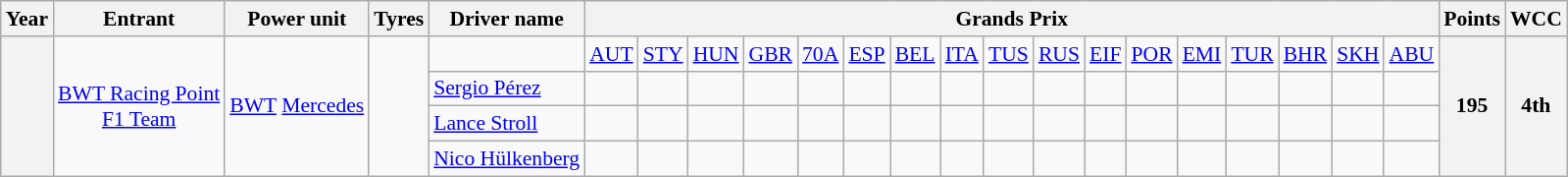<table class="wikitable" style="text-align:center; font-size:90%">
<tr>
<th>Year</th>
<th>Entrant</th>
<th>Power unit</th>
<th>Tyres</th>
<th>Driver name</th>
<th colspan="17">Grands Prix</th>
<th>Points</th>
<th>WCC</th>
</tr>
<tr>
<th rowspan="4"></th>
<td rowspan="4"><a href='#'>BWT Racing Point<br>F1 Team</a></td>
<td rowspan="4"><a href='#'>BWT</a> <a href='#'>Mercedes</a></td>
<td rowspan="4"></td>
<td></td>
<td><a href='#'>AUT</a></td>
<td><a href='#'>STY</a></td>
<td><a href='#'>HUN</a></td>
<td><a href='#'>GBR</a></td>
<td><a href='#'>70A</a></td>
<td><a href='#'>ESP</a></td>
<td><a href='#'>BEL</a></td>
<td><a href='#'>ITA</a></td>
<td><a href='#'>TUS</a></td>
<td><a href='#'>RUS</a></td>
<td><a href='#'>EIF</a></td>
<td><a href='#'>POR</a></td>
<td><a href='#'>EMI</a></td>
<td><a href='#'>TUR</a></td>
<td><a href='#'>BHR</a></td>
<td><a href='#'>SKH</a></td>
<td><a href='#'>ABU</a></td>
<th rowspan="4">195 </th>
<th rowspan="4">4th</th>
</tr>
<tr>
<td align=left><a href='#'>Sergio Pérez</a></td>
<td></td>
<td></td>
<td></td>
<td></td>
<td></td>
<td></td>
<td></td>
<td></td>
<td></td>
<td></td>
<td></td>
<td></td>
<td></td>
<td></td>
<td></td>
<td></td>
<td></td>
</tr>
<tr>
<td align=left><a href='#'>Lance Stroll</a></td>
<td></td>
<td></td>
<td></td>
<td></td>
<td></td>
<td></td>
<td></td>
<td></td>
<td></td>
<td></td>
<td></td>
<td></td>
<td></td>
<td></td>
<td></td>
<td></td>
<td></td>
</tr>
<tr>
<td align=left><a href='#'>Nico Hülkenberg</a></td>
<td></td>
<td></td>
<td></td>
<td></td>
<td></td>
<td></td>
<td></td>
<td></td>
<td></td>
<td></td>
<td></td>
<td></td>
<td></td>
<td></td>
<td></td>
<td></td>
<td></td>
</tr>
</table>
